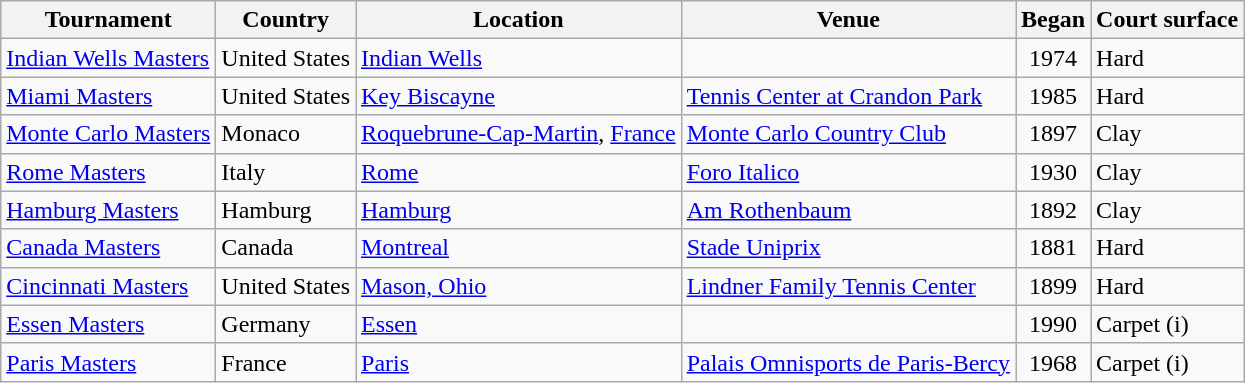<table class="wikitable">
<tr>
<th scope="col">Tournament</th>
<th scope="col">Country</th>
<th scope="col">Location</th>
<th scope="col">Venue</th>
<th scope="col">Began</th>
<th scope="col">Court surface</th>
</tr>
<tr>
<td><a href='#'>Indian Wells Masters</a></td>
<td>United States</td>
<td><a href='#'>Indian Wells</a></td>
<td></td>
<td align=center>1974</td>
<td>Hard</td>
</tr>
<tr>
<td><a href='#'>Miami Masters</a></td>
<td>United States</td>
<td><a href='#'>Key Biscayne</a></td>
<td><a href='#'>Tennis Center at Crandon Park</a></td>
<td align=center>1985</td>
<td>Hard</td>
</tr>
<tr>
<td><a href='#'>Monte Carlo Masters</a></td>
<td>Monaco</td>
<td><a href='#'>Roquebrune-Cap-Martin</a>, <a href='#'>France</a></td>
<td><a href='#'>Monte Carlo Country Club</a></td>
<td align=center>1897</td>
<td>Clay</td>
</tr>
<tr>
<td><a href='#'>Rome Masters</a></td>
<td>Italy</td>
<td><a href='#'>Rome</a></td>
<td><a href='#'>Foro Italico</a></td>
<td align=center>1930</td>
<td>Clay</td>
</tr>
<tr>
<td><a href='#'>Hamburg Masters</a></td>
<td>Hamburg</td>
<td><a href='#'>Hamburg</a></td>
<td><a href='#'>Am Rothenbaum</a></td>
<td align=center>1892</td>
<td>Clay</td>
</tr>
<tr>
<td><a href='#'>Canada Masters</a></td>
<td>Canada</td>
<td><a href='#'>Montreal</a></td>
<td><a href='#'>Stade Uniprix</a></td>
<td align=center>1881</td>
<td>Hard</td>
</tr>
<tr>
<td><a href='#'>Cincinnati Masters</a></td>
<td>United States</td>
<td><a href='#'>Mason, Ohio</a></td>
<td><a href='#'>Lindner Family Tennis Center</a></td>
<td align=center>1899</td>
<td>Hard</td>
</tr>
<tr>
<td><a href='#'>Essen Masters</a></td>
<td>Germany</td>
<td><a href='#'>Essen</a></td>
<td></td>
<td align=center>1990</td>
<td>Carpet (i)</td>
</tr>
<tr>
<td><a href='#'>Paris Masters</a></td>
<td>France</td>
<td><a href='#'>Paris</a></td>
<td><a href='#'>Palais Omnisports de Paris-Bercy</a></td>
<td align=center>1968</td>
<td>Carpet (i)</td>
</tr>
</table>
